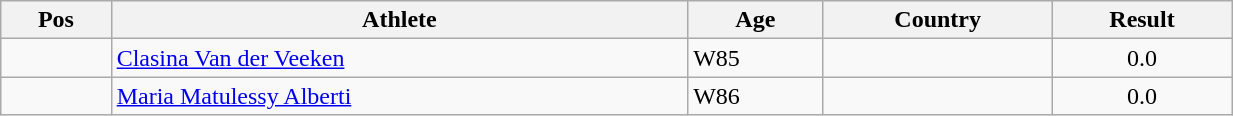<table class="wikitable"  style="text-align:center; width:65%;">
<tr>
<th>Pos</th>
<th>Athlete</th>
<th>Age</th>
<th>Country</th>
<th>Result</th>
</tr>
<tr>
<td align=center></td>
<td align=left><a href='#'>Clasina Van der Veeken</a></td>
<td align=left>W85</td>
<td align=left></td>
<td> 0.0</td>
</tr>
<tr>
<td align=center></td>
<td align=left><a href='#'>Maria Matulessy Alberti</a></td>
<td align=left>W86</td>
<td align=left></td>
<td> 0.0</td>
</tr>
</table>
